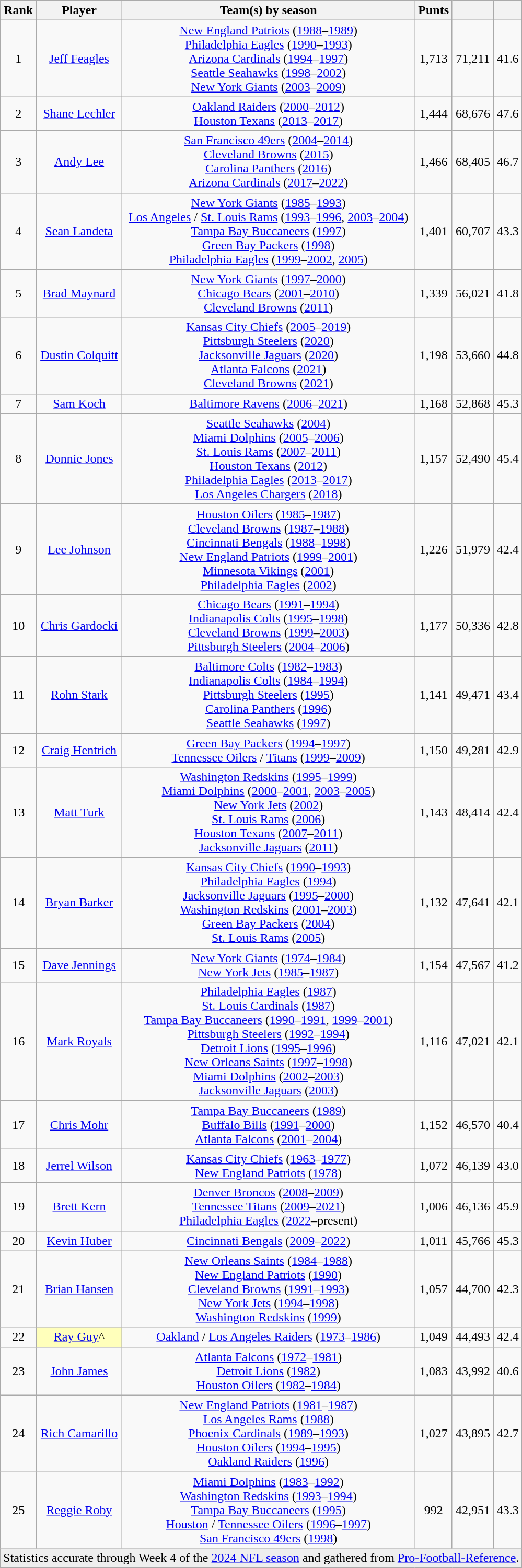<table class="wikitable sortable" style="text-align:center;">
<tr>
<th>Rank</th>
<th>Player</th>
<th>Team(s) by season</th>
<th>Punts</th>
<th></th>
<th></th>
</tr>
<tr>
<td>1</td>
<td><a href='#'>Jeff Feagles</a></td>
<td><a href='#'>New England Patriots</a> (<a href='#'>1988</a>–<a href='#'>1989</a>)<br><a href='#'>Philadelphia Eagles</a> (<a href='#'>1990</a>–<a href='#'>1993</a>)<br><a href='#'>Arizona Cardinals</a> (<a href='#'>1994</a>–<a href='#'>1997</a>)<br><a href='#'>Seattle Seahawks</a> (<a href='#'>1998</a>–<a href='#'>2002</a>)<br><a href='#'>New York Giants</a> (<a href='#'>2003</a>–<a href='#'>2009</a>)</td>
<td>1,713</td>
<td>71,211</td>
<td>41.6</td>
</tr>
<tr>
<td>2</td>
<td><a href='#'>Shane Lechler</a></td>
<td><a href='#'>Oakland Raiders</a> (<a href='#'>2000</a>–<a href='#'>2012</a>)<br><a href='#'>Houston Texans</a> (<a href='#'>2013</a>–<a href='#'>2017</a>)</td>
<td>1,444</td>
<td>68,676</td>
<td>47.6</td>
</tr>
<tr>
<td>3</td>
<td><a href='#'>Andy Lee</a></td>
<td><a href='#'>San Francisco 49ers</a> (<a href='#'>2004</a>–<a href='#'>2014</a>)<br><a href='#'>Cleveland Browns</a> (<a href='#'>2015</a>)<br><a href='#'>Carolina Panthers</a> (<a href='#'>2016</a>)<br><a href='#'>Arizona Cardinals</a> (<a href='#'>2017</a>–<a href='#'>2022</a>)</td>
<td>1,466</td>
<td>68,405</td>
<td>46.7</td>
</tr>
<tr>
<td>4</td>
<td><a href='#'>Sean Landeta</a></td>
<td><a href='#'>New York Giants</a> (<a href='#'>1985</a>–<a href='#'>1993</a>)<br><a href='#'>Los Angeles</a> / <a href='#'>St. Louis Rams</a> (<a href='#'>1993</a>–<a href='#'>1996</a>, <a href='#'>2003</a>–<a href='#'>2004</a>)<br><a href='#'>Tampa Bay Buccaneers</a> (<a href='#'>1997</a>)<br><a href='#'>Green Bay Packers</a> (<a href='#'>1998</a>)<br><a href='#'>Philadelphia Eagles</a> (<a href='#'>1999</a>–<a href='#'>2002</a>, <a href='#'>2005</a>)</td>
<td>1,401</td>
<td>60,707</td>
<td>43.3</td>
</tr>
<tr>
<td>5</td>
<td><a href='#'>Brad Maynard</a></td>
<td><a href='#'>New York Giants</a> (<a href='#'>1997</a>–<a href='#'>2000</a>)<br><a href='#'>Chicago Bears</a> (<a href='#'>2001</a>–<a href='#'>2010</a>)<br><a href='#'>Cleveland Browns</a> (<a href='#'>2011</a>)</td>
<td>1,339</td>
<td>56,021</td>
<td>41.8</td>
</tr>
<tr>
<td>6</td>
<td><a href='#'>Dustin Colquitt</a></td>
<td><a href='#'>Kansas City Chiefs</a> (<a href='#'>2005</a>–<a href='#'>2019</a>)<br><a href='#'>Pittsburgh Steelers</a> (<a href='#'>2020</a>)<br><a href='#'>Jacksonville Jaguars</a> (<a href='#'>2020</a>)<br><a href='#'>Atlanta Falcons</a> (<a href='#'>2021</a>)<br><a href='#'>Cleveland Browns</a> (<a href='#'>2021</a>)</td>
<td>1,198</td>
<td>53,660</td>
<td>44.8</td>
</tr>
<tr>
<td>7</td>
<td><a href='#'>Sam Koch</a></td>
<td><a href='#'>Baltimore Ravens</a> (<a href='#'>2006</a>–<a href='#'>2021</a>)</td>
<td>1,168</td>
<td>52,868</td>
<td>45.3</td>
</tr>
<tr>
<td>8</td>
<td><a href='#'>Donnie Jones</a></td>
<td><a href='#'>Seattle Seahawks</a> (<a href='#'>2004</a>)<br><a href='#'>Miami Dolphins</a> (<a href='#'>2005</a>–<a href='#'>2006</a>)<br><a href='#'>St. Louis Rams</a> (<a href='#'>2007</a>–<a href='#'>2011</a>)<br><a href='#'>Houston Texans</a> (<a href='#'>2012</a>)<br><a href='#'>Philadelphia Eagles</a> (<a href='#'>2013</a>–<a href='#'>2017</a>)<br><a href='#'>Los Angeles Chargers</a> (<a href='#'>2018</a>)</td>
<td>1,157</td>
<td>52,490</td>
<td>45.4</td>
</tr>
<tr>
<td>9</td>
<td><a href='#'>Lee Johnson</a></td>
<td><a href='#'>Houston Oilers</a> (<a href='#'>1985</a>–<a href='#'>1987</a>)<br><a href='#'>Cleveland Browns</a> (<a href='#'>1987</a>–<a href='#'>1988</a>)<br><a href='#'>Cincinnati Bengals</a> (<a href='#'>1988</a>–<a href='#'>1998</a>)<br><a href='#'>New England Patriots</a> (<a href='#'>1999</a>–<a href='#'>2001</a>)<br><a href='#'>Minnesota Vikings</a> (<a href='#'>2001</a>)<br><a href='#'>Philadelphia Eagles</a> (<a href='#'>2002</a>)</td>
<td>1,226</td>
<td>51,979</td>
<td>42.4</td>
</tr>
<tr>
<td>10</td>
<td><a href='#'>Chris Gardocki</a></td>
<td><a href='#'>Chicago Bears</a> (<a href='#'>1991</a>–<a href='#'>1994</a>)<br><a href='#'>Indianapolis Colts</a> (<a href='#'>1995</a>–<a href='#'>1998</a>)<br><a href='#'>Cleveland Browns</a> (<a href='#'>1999</a>–<a href='#'>2003</a>)<br><a href='#'>Pittsburgh Steelers</a> (<a href='#'>2004</a>–<a href='#'>2006</a>)</td>
<td>1,177</td>
<td>50,336</td>
<td>42.8</td>
</tr>
<tr>
<td>11</td>
<td><a href='#'>Rohn Stark</a></td>
<td><a href='#'>Baltimore Colts</a> (<a href='#'>1982</a>–<a href='#'>1983</a>)<br><a href='#'>Indianapolis Colts</a> (<a href='#'>1984</a>–<a href='#'>1994</a>)<br><a href='#'>Pittsburgh Steelers</a> (<a href='#'>1995</a>)<br><a href='#'>Carolina Panthers</a> (<a href='#'>1996</a>)<br><a href='#'>Seattle Seahawks</a> (<a href='#'>1997</a>)</td>
<td>1,141</td>
<td>49,471</td>
<td>43.4</td>
</tr>
<tr>
<td>12</td>
<td><a href='#'>Craig Hentrich</a></td>
<td><a href='#'>Green Bay Packers</a> (<a href='#'>1994</a>–<a href='#'>1997</a>)<br><a href='#'>Tennessee Oilers</a> / <a href='#'>Titans</a> (<a href='#'>1999</a>–<a href='#'>2009</a>)</td>
<td>1,150</td>
<td>49,281</td>
<td>42.9</td>
</tr>
<tr>
<td>13</td>
<td><a href='#'>Matt Turk</a></td>
<td><a href='#'>Washington Redskins</a> (<a href='#'>1995</a>–<a href='#'>1999</a>)<br><a href='#'>Miami Dolphins</a> (<a href='#'>2000</a>–<a href='#'>2001</a>, <a href='#'>2003</a>–<a href='#'>2005</a>)<br><a href='#'>New York Jets</a> (<a href='#'>2002</a>)<br><a href='#'>St. Louis Rams</a> (<a href='#'>2006</a>)<br><a href='#'>Houston Texans</a> (<a href='#'>2007</a>–<a href='#'>2011</a>)<br><a href='#'>Jacksonville Jaguars</a> (<a href='#'>2011</a>)</td>
<td>1,143</td>
<td>48,414</td>
<td>42.4</td>
</tr>
<tr>
<td>14</td>
<td><a href='#'>Bryan Barker</a></td>
<td><a href='#'>Kansas City Chiefs</a> (<a href='#'>1990</a>–<a href='#'>1993</a>)<br><a href='#'>Philadelphia Eagles</a> (<a href='#'>1994</a>)<br><a href='#'>Jacksonville Jaguars</a> (<a href='#'>1995</a>–<a href='#'>2000</a>)<br><a href='#'>Washington Redskins</a> (<a href='#'>2001</a>–<a href='#'>2003</a>)<br><a href='#'>Green Bay Packers</a> (<a href='#'>2004</a>)<br><a href='#'>St. Louis Rams</a> (<a href='#'>2005</a>)</td>
<td>1,132</td>
<td>47,641</td>
<td>42.1</td>
</tr>
<tr>
<td>15</td>
<td><a href='#'>Dave Jennings</a></td>
<td><a href='#'>New York Giants</a> (<a href='#'>1974</a>–<a href='#'>1984</a>)<br><a href='#'>New York Jets</a> (<a href='#'>1985</a>–<a href='#'>1987</a>)</td>
<td>1,154</td>
<td>47,567</td>
<td>41.2</td>
</tr>
<tr>
<td>16</td>
<td><a href='#'>Mark Royals</a></td>
<td><a href='#'>Philadelphia Eagles</a> (<a href='#'>1987</a>)<br><a href='#'>St. Louis Cardinals</a> (<a href='#'>1987</a>)<br><a href='#'>Tampa Bay Buccaneers</a> (<a href='#'>1990</a>–<a href='#'>1991</a>, <a href='#'>1999</a>–<a href='#'>2001</a>)<br><a href='#'>Pittsburgh Steelers</a> (<a href='#'>1992</a>–<a href='#'>1994</a>)<br> <a href='#'>Detroit Lions</a> (<a href='#'>1995</a>–<a href='#'>1996</a>)<br> <a href='#'>New Orleans Saints</a> (<a href='#'>1997</a>–<a href='#'>1998</a>)<br> <a href='#'>Miami Dolphins</a> (<a href='#'>2002</a>–<a href='#'>2003</a>)<br><a href='#'>Jacksonville Jaguars</a> (<a href='#'>2003</a>)</td>
<td>1,116</td>
<td>47,021</td>
<td>42.1</td>
</tr>
<tr>
<td>17</td>
<td><a href='#'>Chris Mohr</a></td>
<td><a href='#'>Tampa Bay Buccaneers</a> (<a href='#'>1989</a>)<br><a href='#'>Buffalo Bills</a> (<a href='#'>1991</a>–<a href='#'>2000</a>)<br><a href='#'>Atlanta Falcons</a> (<a href='#'>2001</a>–<a href='#'>2004</a>)</td>
<td>1,152</td>
<td>46,570</td>
<td>40.4</td>
</tr>
<tr>
<td>18</td>
<td><a href='#'>Jerrel Wilson</a></td>
<td><a href='#'>Kansas City Chiefs</a> (<a href='#'>1963</a>–<a href='#'>1977</a>)<br><a href='#'>New England Patriots</a> (<a href='#'>1978</a>)</td>
<td>1,072</td>
<td>46,139</td>
<td>43.0</td>
</tr>
<tr>
<td>19</td>
<td><a href='#'>Brett Kern</a></td>
<td><a href='#'>Denver Broncos</a> (<a href='#'>2008</a>–<a href='#'>2009</a>)<br><a href='#'>Tennessee Titans</a> (<a href='#'>2009</a>–<a href='#'>2021</a>)<br><a href='#'>Philadelphia Eagles</a> (<a href='#'>2022</a>–present)</td>
<td>1,006</td>
<td>46,136</td>
<td>45.9</td>
</tr>
<tr>
<td>20</td>
<td><a href='#'>Kevin Huber</a></td>
<td><a href='#'>Cincinnati Bengals</a> (<a href='#'>2009</a>–<a href='#'>2022</a>)</td>
<td>1,011</td>
<td>45,766</td>
<td>45.3</td>
</tr>
<tr>
<td>21</td>
<td><a href='#'>Brian Hansen</a></td>
<td><a href='#'>New Orleans Saints</a> (<a href='#'>1984</a>–<a href='#'>1988</a>)<br><a href='#'>New England Patriots</a> (<a href='#'>1990</a>)<br> <a href='#'>Cleveland Browns</a> (<a href='#'>1991</a>–<a href='#'>1993</a>)<br><a href='#'>New York Jets</a> (<a href='#'>1994</a>–<a href='#'>1998</a>)<br><a href='#'>Washington Redskins</a> (<a href='#'>1999</a>)</td>
<td>1,057</td>
<td>44,700</td>
<td>42.3</td>
</tr>
<tr>
<td>22</td>
<td style="background:#ffb;"><a href='#'>Ray Guy</a>^</td>
<td><a href='#'>Oakland</a> / <a href='#'>Los Angeles Raiders</a> (<a href='#'>1973</a>–<a href='#'>1986</a>)</td>
<td>1,049</td>
<td>44,493</td>
<td>42.4</td>
</tr>
<tr>
<td>23</td>
<td><a href='#'>John James</a></td>
<td><a href='#'>Atlanta Falcons</a> (<a href='#'>1972</a>–<a href='#'>1981</a>)<br><a href='#'>Detroit Lions</a> (<a href='#'>1982</a>)<br><a href='#'>Houston Oilers</a> (<a href='#'>1982</a>–<a href='#'>1984</a>)</td>
<td>1,083</td>
<td>43,992</td>
<td>40.6</td>
</tr>
<tr>
<td>24</td>
<td><a href='#'>Rich Camarillo</a></td>
<td><a href='#'>New England Patriots</a> (<a href='#'>1981</a>–<a href='#'>1987</a>)<br><a href='#'>Los Angeles Rams</a> (<a href='#'>1988</a>)<br><a href='#'>Phoenix Cardinals</a> (<a href='#'>1989</a>–<a href='#'>1993</a>)<br><a href='#'>Houston Oilers</a> (<a href='#'>1994</a>–<a href='#'>1995</a>)<br><a href='#'>Oakland Raiders</a> (<a href='#'>1996</a>)</td>
<td>1,027</td>
<td>43,895</td>
<td>42.7</td>
</tr>
<tr>
<td>25</td>
<td><a href='#'>Reggie Roby</a></td>
<td><a href='#'>Miami Dolphins</a> (<a href='#'>1983</a>–<a href='#'>1992</a>)<br><a href='#'>Washington Redskins</a> (<a href='#'>1993</a>–<a href='#'>1994</a>)<br><a href='#'>Tampa Bay Buccaneers</a> (<a href='#'>1995</a>)<br><a href='#'>Houston</a> / <a href='#'>Tennessee Oilers</a> (<a href='#'>1996</a>–<a href='#'>1997</a>)<br><a href='#'>San Francisco 49ers</a> (<a href='#'>1998</a>)</td>
<td>992</td>
<td>42,951</td>
<td>43.3</td>
</tr>
<tr class="sortbottom" style="background:#eee;">
<td style="text-align:center;" colspan="6">Statistics accurate through Week 4 of the <a href='#'>2024 NFL season</a> and gathered from <a href='#'>Pro-Football-Reference</a>.</td>
</tr>
</table>
